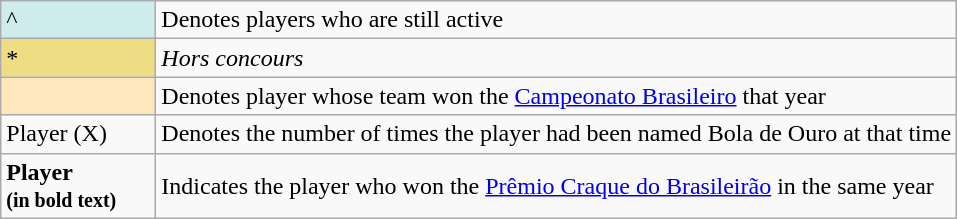<table class="wikitable sortable">
<tr>
<td style="background-color:#CFECEC; border:1px solid #aaaaaa; width:6em">^</td>
<td>Denotes players who are still active</td>
</tr>
<tr>
<td style="background-color:#eedd82; border:1px solid #aaaaaa; width:6em">*</td>
<td><em>Hors concours</em></td>
</tr>
<tr>
<td style="background-color:#FFE6BD; border:1px solid #aaaaaa; width:6em"></td>
<td>Denotes player whose team won the <a href='#'>Campeonato Brasileiro</a> that year</td>
</tr>
<tr>
<td>Player (X)</td>
<td>Denotes the number of times the player had been named Bola de Ouro at that time</td>
</tr>
<tr>
<td><strong>Player<br><small>(in bold text)</small></strong></td>
<td>Indicates the player who won the <a href='#'>Prêmio Craque do Brasileirão</a> in the same year</td>
</tr>
</table>
